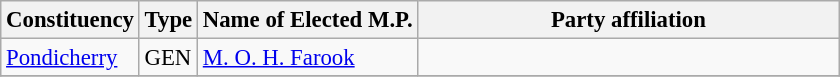<table class="wikitable" style="font-size:95%;">
<tr>
<th>Constituency</th>
<th>Type</th>
<th>Name of Elected M.P.</th>
<th colspan="2" style="width:18em">Party affiliation</th>
</tr>
<tr>
<td><a href='#'>Pondicherry</a></td>
<td>GEN</td>
<td><a href='#'>M. O. H. Farook</a></td>
<td></td>
</tr>
<tr>
</tr>
</table>
